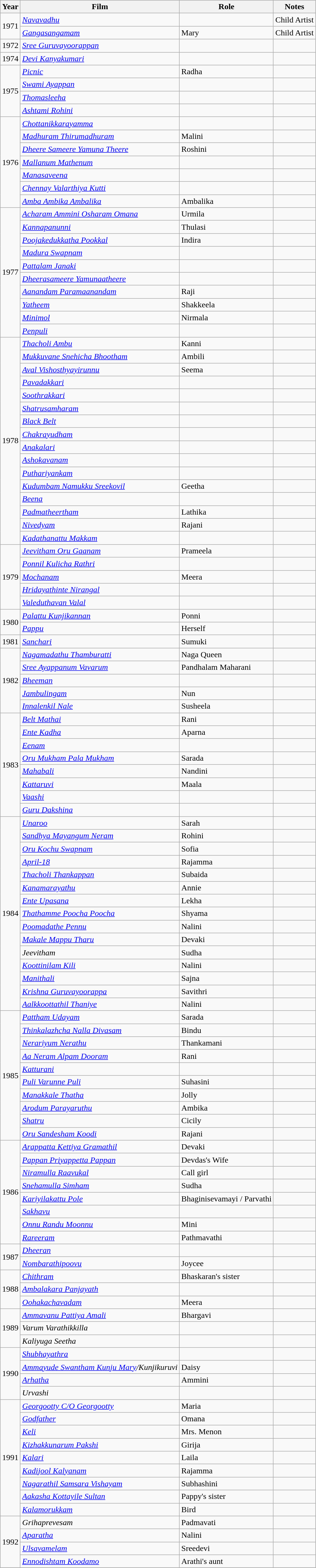<table class="wikitable sortable">
<tr>
<th>Year</th>
<th>Film</th>
<th>Role</th>
<th class="unsortable">Notes</th>
</tr>
<tr>
<td rowspan="2">1971</td>
<td><em><a href='#'>Navavadhu</a></em></td>
<td></td>
<td>Child Artist</td>
</tr>
<tr>
<td><em><a href='#'>Gangasangamam</a></em></td>
<td>Mary</td>
<td>Child Artist</td>
</tr>
<tr>
<td>1972</td>
<td><em><a href='#'>Sree Guruvayoorappan</a></em></td>
<td></td>
<td></td>
</tr>
<tr>
<td>1974</td>
<td><em><a href='#'>Devi Kanyakumari</a></em></td>
<td></td>
<td></td>
</tr>
<tr>
<td rowspan="4">1975</td>
<td><em><a href='#'>Picnic</a></em></td>
<td>Radha</td>
<td></td>
</tr>
<tr>
<td><em><a href='#'>Swami Ayappan</a></em></td>
<td></td>
<td></td>
</tr>
<tr>
<td><em><a href='#'>Thomasleeha</a></em></td>
<td></td>
<td></td>
</tr>
<tr>
<td><em><a href='#'>Ashtami Rohini</a></em></td>
<td></td>
<td></td>
</tr>
<tr>
<td rowspan="7">1976</td>
<td><em><a href='#'>Chottanikkarayamma</a></em></td>
<td></td>
<td></td>
</tr>
<tr>
<td><em><a href='#'>Madhuram Thirumadhuram</a></em></td>
<td>Malini</td>
<td></td>
</tr>
<tr>
<td><em><a href='#'>Dheere Sameere Yamuna Theere</a></em></td>
<td>Roshini</td>
<td></td>
</tr>
<tr>
<td><em><a href='#'>Mallanum Mathenum</a></em></td>
<td></td>
<td></td>
</tr>
<tr>
<td><em><a href='#'>Manasaveena</a></em></td>
<td></td>
<td></td>
</tr>
<tr>
<td><em><a href='#'>Chennay Valarthiya Kutti</a></em></td>
<td></td>
<td></td>
</tr>
<tr>
<td><em><a href='#'>Amba Ambika Ambalika</a></em></td>
<td>Ambalika</td>
<td></td>
</tr>
<tr>
<td rowspan="10">1977</td>
<td><em><a href='#'>Acharam Ammini Osharam Omana</a></em></td>
<td>Urmila</td>
<td></td>
</tr>
<tr>
<td><em><a href='#'>Kannapanunni</a></em></td>
<td>Thulasi</td>
<td></td>
</tr>
<tr>
<td><em><a href='#'>Poojakedukkatha Pookkal</a></em></td>
<td>Indira</td>
<td></td>
</tr>
<tr>
<td><em><a href='#'>Madura Swapnam</a></em></td>
<td></td>
<td></td>
</tr>
<tr>
<td><em><a href='#'>Pattalam Janaki</a></em></td>
<td></td>
<td></td>
</tr>
<tr>
<td><em><a href='#'>Dheerasameere Yamunaatheere</a></em></td>
<td></td>
<td></td>
</tr>
<tr>
<td><em><a href='#'>Aanandam Paramaanandam</a></em></td>
<td>Raji</td>
<td></td>
</tr>
<tr>
<td><em><a href='#'>Yatheem</a></em></td>
<td>Shakkeela</td>
<td></td>
</tr>
<tr>
<td><em><a href='#'>Minimol</a></em></td>
<td>Nirmala</td>
<td></td>
</tr>
<tr>
<td><em><a href='#'>Penpuli</a></em></td>
<td></td>
<td></td>
</tr>
<tr>
<td rowspan="16">1978</td>
<td><em><a href='#'>Thacholi Ambu</a></em></td>
<td>Kanni</td>
<td></td>
</tr>
<tr>
<td><em><a href='#'>Mukkuvane Snehicha Bhootham</a></em></td>
<td>Ambili</td>
<td></td>
</tr>
<tr>
<td><em><a href='#'>Aval Vishosthyayirunnu</a></em></td>
<td>Seema</td>
<td></td>
</tr>
<tr>
<td><em><a href='#'>Pavadakkari</a></em></td>
<td></td>
<td></td>
</tr>
<tr>
<td><em><a href='#'>Soothrakkari</a></em></td>
<td></td>
<td></td>
</tr>
<tr>
<td><em><a href='#'>Shatrusamharam</a></em></td>
<td></td>
<td></td>
</tr>
<tr>
<td><em><a href='#'>Black Belt</a></em></td>
<td></td>
<td></td>
</tr>
<tr>
<td><em><a href='#'>Chakrayudham</a></em></td>
<td></td>
<td></td>
</tr>
<tr>
<td><em><a href='#'>Anakalari</a></em></td>
<td></td>
<td></td>
</tr>
<tr>
<td><em><a href='#'>Ashokavanam</a></em></td>
<td></td>
<td></td>
</tr>
<tr>
<td><em><a href='#'>Puthariyankam</a></em></td>
<td></td>
<td></td>
</tr>
<tr>
<td><em><a href='#'>Kudumbam Namukku Sreekovil</a></em></td>
<td>Geetha</td>
<td></td>
</tr>
<tr>
<td><em><a href='#'>Beena</a></em></td>
<td></td>
<td></td>
</tr>
<tr>
<td><em><a href='#'>Padmatheertham</a></em></td>
<td>Lathika</td>
<td></td>
</tr>
<tr>
<td><em><a href='#'>Nivedyam</a></em></td>
<td>Rajani</td>
<td></td>
</tr>
<tr>
<td><em><a href='#'>Kadathanattu Makkam</a></em></td>
<td></td>
<td></td>
</tr>
<tr>
<td rowspan="5">1979</td>
<td><em><a href='#'>Jeevitham Oru Gaanam</a></em></td>
<td>Prameela</td>
<td></td>
</tr>
<tr>
<td><em><a href='#'>Ponnil Kulicha Rathri</a></em></td>
<td></td>
<td></td>
</tr>
<tr>
<td><em><a href='#'>Mochanam</a></em></td>
<td>Meera</td>
<td></td>
</tr>
<tr>
<td><em><a href='#'>Hridayathinte Nirangal</a></em></td>
<td></td>
<td></td>
</tr>
<tr>
<td><em><a href='#'>Valeduthavan Valal</a></em></td>
<td></td>
<td></td>
</tr>
<tr>
<td rowspan="2">1980</td>
<td><em><a href='#'>Palattu Kunjikannan</a></em></td>
<td>Ponni</td>
<td></td>
</tr>
<tr>
<td><em><a href='#'>Pappu</a></em></td>
<td>Herself</td>
<td></td>
</tr>
<tr>
<td>1981</td>
<td><em><a href='#'>Sanchari</a></em></td>
<td>Sumuki</td>
<td></td>
</tr>
<tr>
<td rowspan="5">1982</td>
<td><em><a href='#'>Nagamadathu Thamburatti</a></em></td>
<td>Naga Queen</td>
<td></td>
</tr>
<tr>
<td><em><a href='#'>Sree Ayappanum Vavarum</a></em></td>
<td>Pandhalam Maharani</td>
<td></td>
</tr>
<tr>
<td><em><a href='#'>Bheeman</a></em></td>
<td></td>
<td></td>
</tr>
<tr>
<td><em><a href='#'>Jambulingam</a></em></td>
<td>Nun</td>
<td></td>
</tr>
<tr>
<td><em><a href='#'>Innalenkil Nale</a></em></td>
<td>Susheela</td>
<td></td>
</tr>
<tr>
<td rowspan="8">1983</td>
<td><em><a href='#'>Belt Mathai</a></em></td>
<td>Rani</td>
<td></td>
</tr>
<tr>
<td><em><a href='#'>Ente Kadha</a></em></td>
<td>Aparna</td>
<td></td>
</tr>
<tr>
<td><em><a href='#'>Eenam</a></em></td>
<td></td>
<td></td>
</tr>
<tr>
<td><em><a href='#'>Oru Mukham Pala Mukham</a></em></td>
<td>Sarada</td>
<td></td>
</tr>
<tr>
<td><em><a href='#'>Mahabali</a></em></td>
<td>Nandini</td>
<td></td>
</tr>
<tr>
<td><em><a href='#'>Kattaruvi</a></em></td>
<td>Maala</td>
<td></td>
</tr>
<tr>
<td><em><a href='#'>Vaashi</a></em></td>
<td></td>
<td></td>
</tr>
<tr>
<td><em><a href='#'>Guru Dakshina</a></em></td>
<td></td>
<td></td>
</tr>
<tr>
<td rowspan="15">1984</td>
<td><em><a href='#'>Unaroo</a></em></td>
<td>Sarah</td>
<td></td>
</tr>
<tr>
<td><em><a href='#'>Sandhya Mayangum Neram</a></em></td>
<td>Rohini</td>
<td></td>
</tr>
<tr>
<td><em><a href='#'>Oru Kochu Swapnam</a></em></td>
<td>Sofia</td>
<td></td>
</tr>
<tr>
<td><em><a href='#'>April-18</a></em></td>
<td>Rajamma</td>
<td></td>
</tr>
<tr>
<td><em><a href='#'>Thacholi Thankappan</a></em></td>
<td>Subaida</td>
<td></td>
</tr>
<tr>
<td><em><a href='#'>Kanamarayathu</a></em></td>
<td>Annie</td>
<td></td>
</tr>
<tr>
<td><em><a href='#'>Ente Upasana</a></em></td>
<td>Lekha</td>
<td></td>
</tr>
<tr>
<td><em><a href='#'>Thathamme Poocha Poocha</a></em></td>
<td>Shyama</td>
<td></td>
</tr>
<tr>
<td><em><a href='#'>Poomadathe Pennu</a></em></td>
<td>Nalini</td>
<td></td>
</tr>
<tr>
<td><em><a href='#'>Makale Mappu Tharu</a></em></td>
<td>Devaki</td>
<td></td>
</tr>
<tr>
<td><em>Jeevitham</em></td>
<td>Sudha</td>
<td></td>
</tr>
<tr>
<td><em><a href='#'>Koottinilam Kili</a></em></td>
<td>Nalini</td>
<td></td>
</tr>
<tr>
<td><em><a href='#'>Manithali</a></em></td>
<td>Sajna</td>
<td></td>
</tr>
<tr>
<td><em><a href='#'>Krishna Guruvayoorappa</a></em></td>
<td>Savithri</td>
<td></td>
</tr>
<tr>
<td><em><a href='#'>Aalkkoottathil Thaniye</a></em></td>
<td>Nalini</td>
<td></td>
</tr>
<tr>
<td rowspan="10">1985</td>
<td><em><a href='#'>Pattham Udayam</a></em></td>
<td>Sarada</td>
<td></td>
</tr>
<tr>
<td><em><a href='#'>Thinkalazhcha Nalla Divasam</a></em></td>
<td>Bindu</td>
<td></td>
</tr>
<tr>
<td><em><a href='#'>Nerariyum Nerathu</a></em></td>
<td>Thankamani</td>
<td></td>
</tr>
<tr>
<td><em><a href='#'>Aa Neram Alpam Dooram</a></em></td>
<td>Rani</td>
<td></td>
</tr>
<tr>
<td><em><a href='#'>Katturani</a></em></td>
<td></td>
<td></td>
</tr>
<tr>
<td><em><a href='#'>Puli Varunne Puli</a></em></td>
<td>Suhasini</td>
<td></td>
</tr>
<tr>
<td><em><a href='#'>Manakkale Thatha</a></em></td>
<td>Jolly</td>
<td></td>
</tr>
<tr>
<td><em><a href='#'>Arodum Parayaruthu</a></em></td>
<td>Ambika</td>
<td></td>
</tr>
<tr>
<td><em><a href='#'>Shatru</a></em></td>
<td>Cicily</td>
<td></td>
</tr>
<tr>
<td><em><a href='#'>Oru Sandesham Koodi</a></em></td>
<td>Rajani</td>
<td></td>
</tr>
<tr>
<td rowspan="8">1986</td>
<td><em><a href='#'>Arappatta Kettiya Gramathil</a></em></td>
<td>Devaki</td>
<td></td>
</tr>
<tr>
<td><em><a href='#'>Pappan Priyappetta Pappan</a></em></td>
<td>Devdas's Wife</td>
<td></td>
</tr>
<tr>
<td><em><a href='#'>Niramulla Raavukal</a></em></td>
<td>Call girl</td>
<td></td>
</tr>
<tr>
<td><em><a href='#'>Snehamulla Simham</a></em></td>
<td>Sudha</td>
<td></td>
</tr>
<tr>
<td><em><a href='#'>Kariyilakattu Pole</a></em></td>
<td>Bhaginisevamayi / Parvathi</td>
<td></td>
</tr>
<tr>
<td><em><a href='#'>Sakhavu</a></em></td>
<td></td>
<td></td>
</tr>
<tr>
<td><em><a href='#'>Onnu Randu Moonnu</a></em></td>
<td>Mini</td>
<td></td>
</tr>
<tr>
<td><em><a href='#'>Rareeram</a></em></td>
<td>Pathmavathi</td>
<td></td>
</tr>
<tr>
<td rowspan="2">1987</td>
<td><em><a href='#'>Dheeran</a></em></td>
<td></td>
<td></td>
</tr>
<tr>
<td><em><a href='#'>Nombarathipoovu</a></em></td>
<td>Joycee</td>
<td></td>
</tr>
<tr>
<td rowspan="3">1988</td>
<td><em><a href='#'>Chithram</a></em></td>
<td>Bhaskaran's sister</td>
<td></td>
</tr>
<tr>
<td><em><a href='#'>Ambalakara Panjayath</a></em></td>
<td></td>
<td></td>
</tr>
<tr>
<td><em><a href='#'>Oohakachavadam</a></em></td>
<td>Meera</td>
<td></td>
</tr>
<tr>
<td rowspan="3">1989</td>
<td><em><a href='#'>Ammavanu Pattiya Amali</a></em></td>
<td>Bhargavi</td>
<td></td>
</tr>
<tr>
<td><em>Varum Varathikkilla</em></td>
<td></td>
<td></td>
</tr>
<tr>
<td><em>Kaliyuga Seetha</em></td>
<td></td>
<td></td>
</tr>
<tr>
<td rowspan="4">1990</td>
<td><em><a href='#'>Shubhayathra</a></em></td>
<td></td>
<td></td>
</tr>
<tr>
<td><em><a href='#'>Ammayude Swantham Kunju Mary</a>/Kunjikuruvi</em></td>
<td>Daisy</td>
<td></td>
</tr>
<tr>
<td><em><a href='#'>Arhatha</a></em></td>
<td>Ammini</td>
<td></td>
</tr>
<tr>
<td><em>Urvashi</em></td>
<td></td>
<td></td>
</tr>
<tr>
<td rowspan="9">1991</td>
<td><em><a href='#'>Georgootty C/O Georgootty</a> </em></td>
<td>Maria</td>
<td></td>
</tr>
<tr>
<td><em><a href='#'>Godfather</a></em></td>
<td>Omana</td>
<td></td>
</tr>
<tr>
<td><em><a href='#'>Keli</a></em></td>
<td>Mrs. Menon</td>
<td></td>
</tr>
<tr>
<td><em><a href='#'>Kizhakkunarum Pakshi</a></em></td>
<td>Girija</td>
<td></td>
</tr>
<tr>
<td><em><a href='#'>Kalari</a></em></td>
<td>Laila</td>
<td></td>
</tr>
<tr>
<td><em><a href='#'>Kadijool Kalyanam</a></em></td>
<td>Rajamma</td>
<td></td>
</tr>
<tr>
<td><em><a href='#'>Nagarathil Samsara Vishayam</a></em></td>
<td>Subhashini</td>
<td></td>
</tr>
<tr>
<td><em><a href='#'>Aakasha Kottayile Sultan</a></em></td>
<td>Pappy's sister</td>
<td></td>
</tr>
<tr>
<td><em><a href='#'>Kalamorukkam</a></em></td>
<td>Bird</td>
<td></td>
</tr>
<tr>
<td rowspan="4">1992</td>
<td><em>Grihaprevesam</em></td>
<td>Padmavati</td>
<td></td>
</tr>
<tr>
<td><em><a href='#'>Aparatha</a></em></td>
<td>Nalini</td>
<td></td>
</tr>
<tr>
<td><em><a href='#'>Ulsavamelam</a></em></td>
<td>Sreedevi</td>
<td></td>
</tr>
<tr>
<td><em><a href='#'>Ennodishtam Koodamo</a></em></td>
<td>Arathi's aunt</td>
<td></td>
</tr>
<tr>
</tr>
</table>
